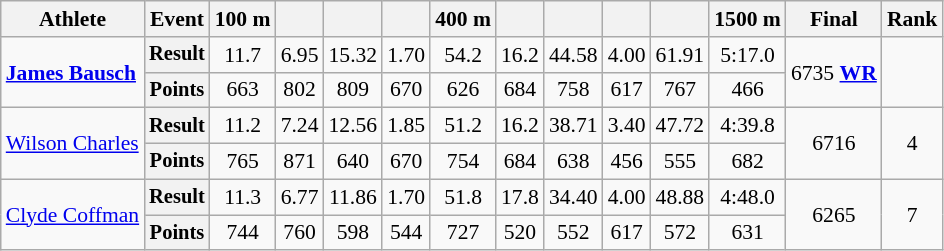<table class="wikitable" style="font-size:90%;">
<tr>
<th>Athlete</th>
<th>Event</th>
<th>100 m</th>
<th></th>
<th></th>
<th></th>
<th>400 m</th>
<th></th>
<th></th>
<th></th>
<th></th>
<th>1500 m</th>
<th>Final</th>
<th>Rank</th>
</tr>
<tr align=center>
<td align=left rowspan=2><strong><a href='#'>James Bausch</a></strong></td>
<th style="font-size:95%">Result</th>
<td>11.7</td>
<td>6.95</td>
<td>15.32</td>
<td>1.70</td>
<td>54.2</td>
<td>16.2</td>
<td>44.58</td>
<td>4.00</td>
<td>61.91</td>
<td>5:17.0</td>
<td rowspan=2>6735 <strong><a href='#'>WR</a></strong></td>
<td rowspan=2></td>
</tr>
<tr align=center>
<th style="font-size:95%">Points</th>
<td>663</td>
<td>802</td>
<td>809</td>
<td>670</td>
<td>626</td>
<td>684</td>
<td>758</td>
<td>617</td>
<td>767</td>
<td>466</td>
</tr>
<tr align=center>
<td align=left rowspan=2><a href='#'>Wilson Charles</a></td>
<th style="font-size:95%">Result</th>
<td>11.2</td>
<td>7.24</td>
<td>12.56</td>
<td>1.85</td>
<td>51.2</td>
<td>16.2</td>
<td>38.71</td>
<td>3.40</td>
<td>47.72</td>
<td>4:39.8</td>
<td rowspan=2>6716</td>
<td rowspan=2>4</td>
</tr>
<tr align=center>
<th style="font-size:95%">Points</th>
<td>765</td>
<td>871</td>
<td>640</td>
<td>670</td>
<td>754</td>
<td>684</td>
<td>638</td>
<td>456</td>
<td>555</td>
<td>682</td>
</tr>
<tr align=center>
<td align=left rowspan=2><a href='#'>Clyde Coffman</a></td>
<th style="font-size:95%">Result</th>
<td>11.3</td>
<td>6.77</td>
<td>11.86</td>
<td>1.70</td>
<td>51.8</td>
<td>17.8</td>
<td>34.40</td>
<td>4.00</td>
<td>48.88</td>
<td>4:48.0</td>
<td rowspan=2>6265</td>
<td rowspan=2>7</td>
</tr>
<tr align=center>
<th style="font-size:95%">Points</th>
<td>744</td>
<td>760</td>
<td>598</td>
<td>544</td>
<td>727</td>
<td>520</td>
<td>552</td>
<td>617</td>
<td>572</td>
<td>631</td>
</tr>
</table>
